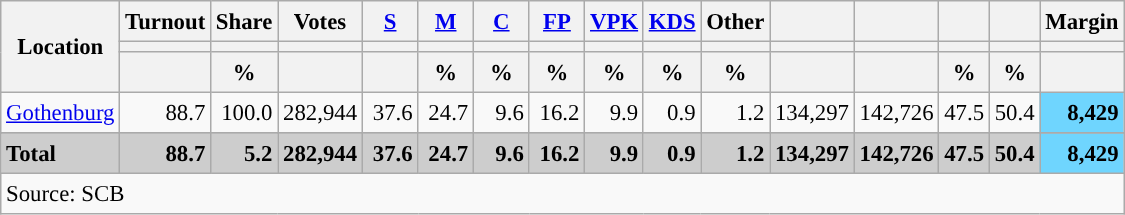<table class="wikitable sortable" style="text-align:right; font-size:95%; line-height:20px;">
<tr>
<th rowspan="3">Location</th>
<th>Turnout</th>
<th>Share</th>
<th>Votes</th>
<th width="30px" class="unsortable"><a href='#'>S</a></th>
<th width="30px" class="unsortable"><a href='#'>M</a></th>
<th width="30px" class="unsortable"><a href='#'>C</a></th>
<th width="30px" class="unsortable"><a href='#'>FP</a></th>
<th width="30px" class="unsortable"><a href='#'>VPK</a></th>
<th width="30px" class="unsortable"><a href='#'>KDS</a></th>
<th width="30px" class="unsortable">Other</th>
<th></th>
<th></th>
<th></th>
<th></th>
<th>Margin</th>
</tr>
<tr>
<th></th>
<th></th>
<th></th>
<th style="background:"></th>
<th style="background:"></th>
<th style="background:"></th>
<th style="background:"></th>
<th style="background:"></th>
<th style="background:"></th>
<th style="background:"></th>
<th style="background:"></th>
<th style="background:"></th>
<th style="background:"></th>
<th style="background:"></th>
<th></th>
</tr>
<tr>
<th></th>
<th data-sort-type="number">%</th>
<th data-sort-type="number"></th>
<th></th>
<th data-sort-type="number">%</th>
<th data-sort-type="number">%</th>
<th data-sort-type="number">%</th>
<th data-sort-type="number">%</th>
<th data-sort-type="number">%</th>
<th data-sort-type="number">%</th>
<th data-sort-type="number"></th>
<th data-sort-type="number"></th>
<th data-sort-type="number">%</th>
<th data-sort-type="number">%</th>
<th data-sort-type="number"></th>
</tr>
<tr>
<td align=left><a href='#'>Gothenburg</a></td>
<td>88.7</td>
<td>100.0</td>
<td>282,944</td>
<td>37.6</td>
<td>24.7</td>
<td>9.6</td>
<td>16.2</td>
<td>9.9</td>
<td>0.9</td>
<td>1.2</td>
<td>134,297</td>
<td>142,726</td>
<td>47.5</td>
<td>50.4</td>
<td bgcolor=#6fd5fe><strong>8,429</strong></td>
</tr>
<tr>
</tr>
<tr style="background:#CDCDCD;">
<td align=left><strong>Total</strong></td>
<td><strong>88.7</strong></td>
<td><strong>5.2</strong></td>
<td><strong>282,944</strong></td>
<td><strong>37.6</strong></td>
<td><strong>24.7</strong></td>
<td><strong>9.6</strong></td>
<td><strong>16.2</strong></td>
<td><strong>9.9</strong></td>
<td><strong>0.9</strong></td>
<td><strong>1.2</strong></td>
<td><strong>134,297</strong></td>
<td><strong>142,726</strong></td>
<td><strong>47.5</strong></td>
<td><strong>50.4</strong></td>
<td bgcolor=#6fd5fe><strong>8,429</strong></td>
</tr>
<tr>
<td align=left colspan=16>Source: SCB </td>
</tr>
</table>
